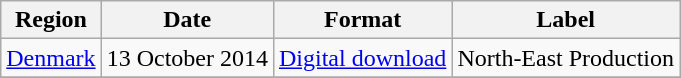<table class=wikitable>
<tr>
<th>Region</th>
<th>Date</th>
<th>Format</th>
<th>Label</th>
</tr>
<tr>
<td><a href='#'>Denmark</a></td>
<td>13 October 2014</td>
<td><a href='#'>Digital download</a></td>
<td>North-East Production</td>
</tr>
<tr>
</tr>
</table>
